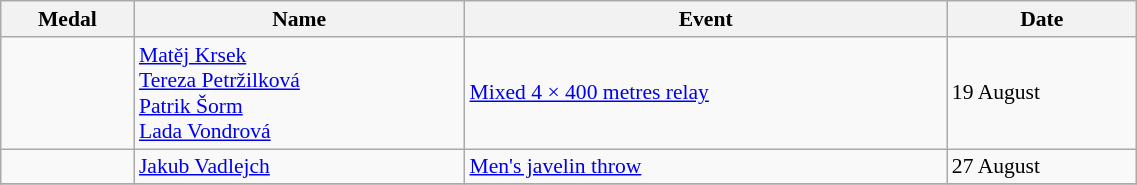<table class="wikitable" style="font-size:90%" width=60%>
<tr>
<th>Medal</th>
<th>Name</th>
<th>Event</th>
<th>Date</th>
</tr>
<tr>
<td></td>
<td><a href='#'>Matěj Krsek</a><br><a href='#'>Tereza Petržilková</a><br><a href='#'>Patrik Šorm</a><br><a href='#'>Lada Vondrová</a></td>
<td><a href='#'>Mixed 4 × 400 metres relay</a></td>
<td>19 August</td>
</tr>
<tr>
<td></td>
<td><a href='#'>Jakub Vadlejch</a></td>
<td><a href='#'>Men's javelin throw</a></td>
<td>27 August</td>
</tr>
<tr>
</tr>
</table>
